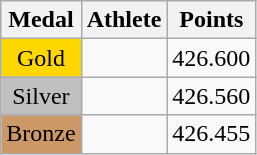<table class="wikitable">
<tr>
<th>Medal</th>
<th>Athlete</th>
<th>Points</th>
</tr>
<tr>
<td style="text-align:center;background-color:gold;">Gold</td>
<td></td>
<td>426.600</td>
</tr>
<tr>
<td style="text-align:center;background-color:silver;">Silver</td>
<td></td>
<td>426.560</td>
</tr>
<tr>
<td style="text-align:center;background-color:#CC9966;">Bronze</td>
<td></td>
<td>426.455</td>
</tr>
</table>
